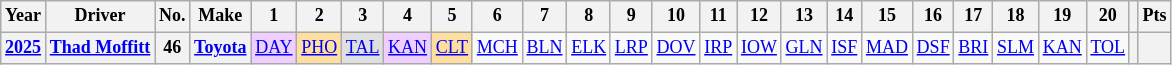<table class="wikitable" style="text-align:center; font-size:75%">
<tr>
<th>Year</th>
<th>Driver</th>
<th>No.</th>
<th>Make</th>
<th>1</th>
<th>2</th>
<th>3</th>
<th>4</th>
<th>5</th>
<th>6</th>
<th>7</th>
<th>8</th>
<th>9</th>
<th>10</th>
<th>11</th>
<th>12</th>
<th>13</th>
<th>14</th>
<th>15</th>
<th>16</th>
<th>17</th>
<th>18</th>
<th>19</th>
<th>20</th>
<th></th>
<th>Pts</th>
</tr>
<tr>
<th><a href='#'>2025</a></th>
<th rowspan="2"><a href='#'>Thad Moffitt</a></th>
<th rowspan="2">46</th>
<th rowspan="2"><a href='#'>Toyota</a></th>
<td style="background:#EFCFFF;"><a href='#'>DAY</a><br></td>
<td style="background:#FFDF9F;"><a href='#'>PHO</a><br></td>
<td style="background:#DFDFDF;"><a href='#'>TAL</a><br></td>
<td style="background:#EFCFFF;"><a href='#'>KAN</a><br></td>
<td style="background:#FFDF9F;"><a href='#'>CLT</a><br></td>
<td><a href='#'>MCH</a></td>
<td><a href='#'>BLN</a></td>
<td><a href='#'>ELK</a></td>
<td><a href='#'>LRP</a></td>
<td><a href='#'>DOV</a></td>
<td><a href='#'>IRP</a></td>
<td><a href='#'>IOW</a></td>
<td><a href='#'>GLN</a></td>
<td><a href='#'>ISF</a></td>
<td><a href='#'>MAD</a></td>
<td><a href='#'>DSF</a></td>
<td><a href='#'>BRI</a></td>
<td><a href='#'>SLM</a></td>
<td><a href='#'>KAN</a></td>
<td><a href='#'>TOL</a></td>
<th></th>
<th></th>
</tr>
</table>
